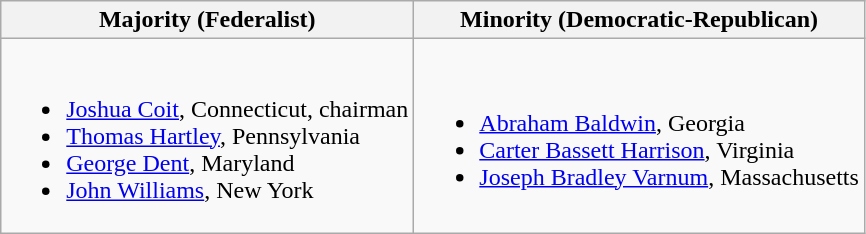<table class=wikitable>
<tr>
<th>Majority (Federalist)</th>
<th>Minority (Democratic-Republican)</th>
</tr>
<tr>
<td><br><ul><li><a href='#'>Joshua Coit</a>, Connecticut, chairman</li><li><a href='#'>Thomas Hartley</a>, Pennsylvania</li><li><a href='#'>George Dent</a>, Maryland</li><li><a href='#'>John Williams</a>, New York</li></ul></td>
<td><br><ul><li><a href='#'>Abraham Baldwin</a>, Georgia</li><li><a href='#'>Carter Bassett Harrison</a>, Virginia</li><li><a href='#'>Joseph Bradley Varnum</a>, Massachusetts</li></ul></td>
</tr>
</table>
